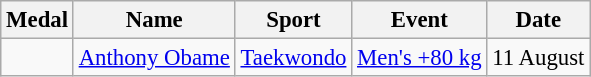<table class="wikitable sortable" style="font-size: 95%;">
<tr>
<th>Medal</th>
<th>Name</th>
<th>Sport</th>
<th>Event</th>
<th>Date</th>
</tr>
<tr>
<td></td>
<td><a href='#'>Anthony Obame</a></td>
<td><a href='#'>Taekwondo</a></td>
<td><a href='#'>Men's +80 kg</a></td>
<td>11 August</td>
</tr>
</table>
